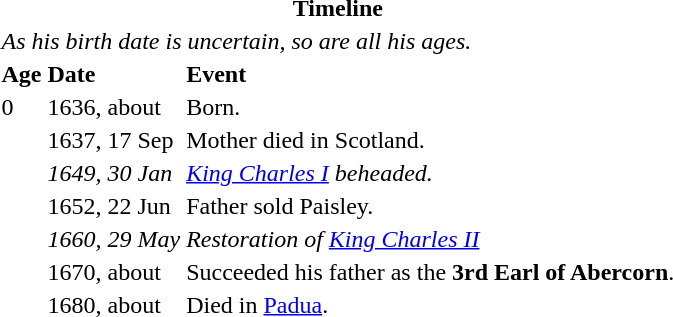<table>
<tr>
<th colspan=3>Timeline</th>
</tr>
<tr>
<td colspan=3><em>As his birth date is uncertain, so are all his ages.</em></td>
</tr>
<tr>
<th align="left">Age</th>
<th align="left">Date</th>
<th align="left">Event</th>
</tr>
<tr>
<td>0</td>
<td>1636, about</td>
<td>Born.</td>
</tr>
<tr>
<td></td>
<td>1637, 17 Sep</td>
<td>Mother died in Scotland.</td>
</tr>
<tr>
<td></td>
<td><em>1649, 30 Jan</em></td>
<td><em><a href='#'>King Charles I</a> beheaded.</em></td>
</tr>
<tr>
<td></td>
<td>1652, 22 Jun</td>
<td>Father sold Paisley.</td>
</tr>
<tr>
<td></td>
<td><em>1660, 29 May</em></td>
<td><em>Restoration of <a href='#'>King Charles II</a></em></td>
</tr>
<tr>
<td></td>
<td>1670, about</td>
<td>Succeeded his father as the <strong>3rd Earl of Abercorn</strong>.</td>
</tr>
<tr>
<td></td>
<td>1680, about</td>
<td>Died in <a href='#'>Padua</a>.</td>
</tr>
</table>
